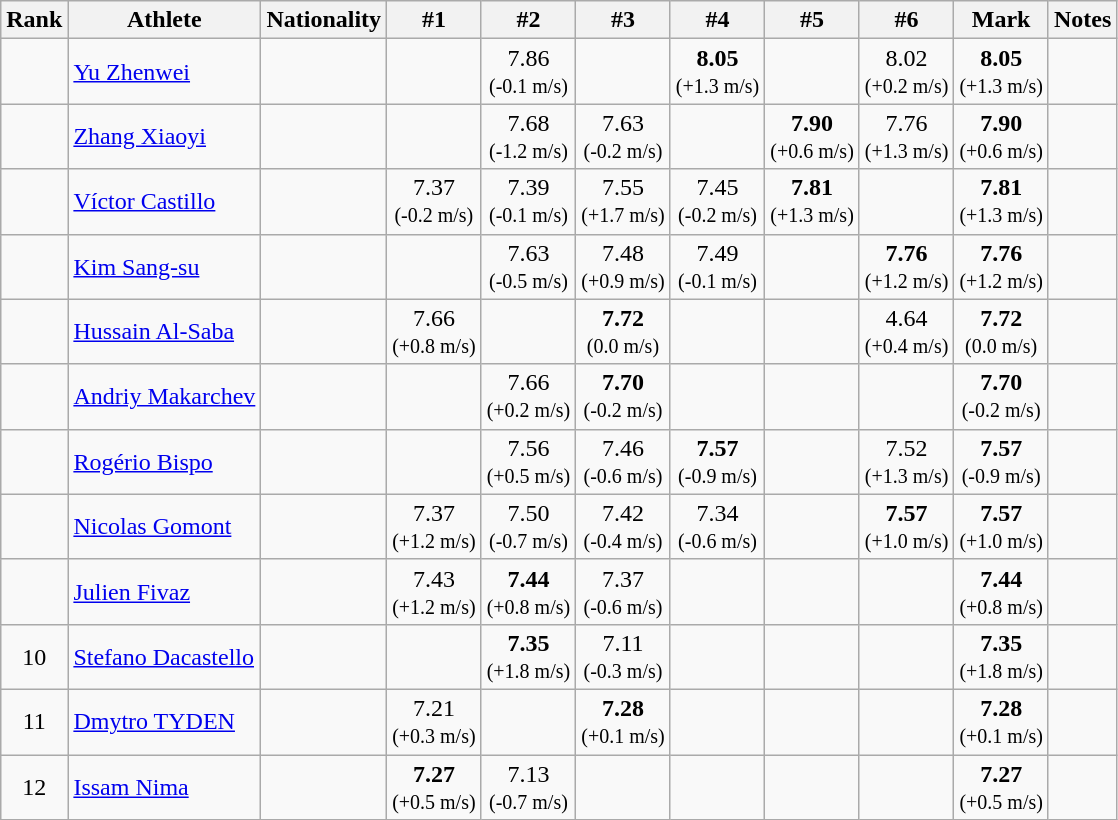<table class="wikitable sortable" style="text-align:center">
<tr>
<th>Rank</th>
<th>Athlete</th>
<th>Nationality</th>
<th>#1</th>
<th>#2</th>
<th>#3</th>
<th>#4</th>
<th>#5</th>
<th>#6</th>
<th>Mark</th>
<th>Notes</th>
</tr>
<tr>
<td></td>
<td align="left"><a href='#'>Yu Zhenwei</a></td>
<td align=left></td>
<td></td>
<td>7.86<br> <small>(-0.1 m/s)</small></td>
<td></td>
<td><strong>8.05</strong><br> <small>(+1.3 m/s)</small></td>
<td></td>
<td>8.02<br> <small>(+0.2 m/s)</small></td>
<td><strong>8.05</strong><br> <small>(+1.3 m/s)</small></td>
<td></td>
</tr>
<tr>
<td></td>
<td align="left"><a href='#'>Zhang Xiaoyi</a></td>
<td align=left></td>
<td></td>
<td>7.68<br> <small>(-1.2 m/s)</small></td>
<td>7.63<br> <small>(-0.2 m/s)</small></td>
<td></td>
<td><strong>7.90</strong><br> <small>(+0.6 m/s)</small></td>
<td>7.76<br> <small>(+1.3 m/s)</small></td>
<td><strong>7.90</strong><br> <small>(+0.6 m/s)</small></td>
<td></td>
</tr>
<tr>
<td></td>
<td align="left"><a href='#'>Víctor Castillo</a></td>
<td align=left></td>
<td>7.37<br> <small>(-0.2 m/s)</small></td>
<td>7.39<br> <small>(-0.1 m/s)</small></td>
<td>7.55<br> <small>(+1.7 m/s)</small></td>
<td>7.45<br> <small>(-0.2 m/s)</small></td>
<td><strong>7.81</strong><br> <small>(+1.3 m/s)</small></td>
<td></td>
<td><strong>7.81</strong><br> <small>(+1.3 m/s)</small></td>
<td></td>
</tr>
<tr>
<td></td>
<td align="left"><a href='#'>Kim Sang-su</a></td>
<td align=left></td>
<td></td>
<td>7.63<br> <small>(-0.5 m/s)</small></td>
<td>7.48<br> <small>(+0.9 m/s)</small></td>
<td>7.49<br> <small>(-0.1 m/s)</small></td>
<td></td>
<td><strong>7.76</strong><br> <small>(+1.2 m/s)</small></td>
<td><strong>7.76</strong><br> <small>(+1.2 m/s)</small></td>
<td></td>
</tr>
<tr>
<td></td>
<td align="left"><a href='#'>Hussain Al-Saba</a></td>
<td align=left></td>
<td>7.66<br> <small>(+0.8 m/s)</small></td>
<td></td>
<td><strong>7.72</strong><br> <small>(0.0 m/s)</small></td>
<td></td>
<td></td>
<td>4.64<br> <small>(+0.4 m/s)</small></td>
<td><strong>7.72</strong><br> <small>(0.0 m/s)</small></td>
<td></td>
</tr>
<tr>
<td></td>
<td align="left"><a href='#'>Andriy Makarchev</a></td>
<td align=left></td>
<td></td>
<td>7.66<br> <small>(+0.2 m/s)</small></td>
<td><strong>7.70</strong><br> <small>(-0.2 m/s)</small></td>
<td></td>
<td></td>
<td></td>
<td><strong>7.70</strong><br> <small>(-0.2 m/s)</small></td>
<td></td>
</tr>
<tr>
<td></td>
<td align="left"><a href='#'>Rogério Bispo</a></td>
<td align=left></td>
<td></td>
<td>7.56<br> <small>(+0.5 m/s)</small></td>
<td>7.46<br> <small>(-0.6 m/s)</small></td>
<td><strong>7.57</strong><br> <small>(-0.9 m/s)</small></td>
<td></td>
<td>7.52<br> <small>(+1.3 m/s)</small></td>
<td><strong>7.57</strong><br> <small>(-0.9 m/s)</small></td>
<td></td>
</tr>
<tr>
<td></td>
<td align="left"><a href='#'>Nicolas Gomont</a></td>
<td align=left></td>
<td>7.37<br> <small>(+1.2 m/s)</small></td>
<td>7.50<br> <small>(-0.7 m/s)</small></td>
<td>7.42<br> <small>(-0.4 m/s)</small></td>
<td>7.34<br> <small>(-0.6 m/s)</small></td>
<td></td>
<td><strong>7.57</strong><br> <small>(+1.0 m/s)</small></td>
<td><strong>7.57</strong><br> <small>(+1.0 m/s)</small></td>
<td></td>
</tr>
<tr>
<td></td>
<td align="left"><a href='#'>Julien Fivaz</a></td>
<td align=left></td>
<td>7.43<br> <small>(+1.2 m/s)</small></td>
<td><strong>7.44</strong><br> <small>(+0.8 m/s)</small></td>
<td>7.37<br> <small>(-0.6 m/s)</small></td>
<td></td>
<td></td>
<td></td>
<td><strong>7.44</strong><br> <small>(+0.8 m/s)</small></td>
<td></td>
</tr>
<tr>
<td>10</td>
<td align="left"><a href='#'>Stefano Dacastello</a></td>
<td align=left></td>
<td></td>
<td><strong>7.35</strong><br> <small>(+1.8 m/s)</small></td>
<td>7.11<br> <small>(-0.3 m/s)</small></td>
<td></td>
<td></td>
<td></td>
<td><strong>7.35</strong><br> <small>(+1.8 m/s)</small></td>
<td></td>
</tr>
<tr>
<td>11</td>
<td align="left"><a href='#'>Dmytro TYDEN</a></td>
<td align=left></td>
<td>7.21<br> <small>(+0.3 m/s)</small></td>
<td></td>
<td><strong>7.28</strong><br> <small>(+0.1 m/s)</small></td>
<td></td>
<td></td>
<td></td>
<td><strong>7.28</strong><br> <small>(+0.1 m/s)</small></td>
<td></td>
</tr>
<tr>
<td>12</td>
<td align="left"><a href='#'>Issam Nima</a></td>
<td align=left></td>
<td><strong>7.27</strong><br> <small>(+0.5 m/s)</small></td>
<td>7.13<br> <small>(-0.7 m/s)</small></td>
<td></td>
<td></td>
<td></td>
<td></td>
<td><strong>7.27</strong><br> <small>(+0.5 m/s)</small></td>
<td></td>
</tr>
</table>
